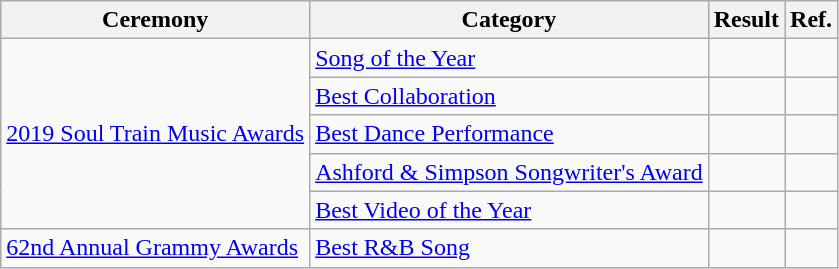<table class="wikitable">
<tr>
<th>Ceremony</th>
<th>Category</th>
<th>Result</th>
<th>Ref.</th>
</tr>
<tr>
<td rowspan="5"><a href='#'>2019 Soul Train Music Awards</a></td>
<td><a href='#'>Song of the Year</a></td>
<td></td>
<td style="text-align:center;"></td>
</tr>
<tr>
<td><a href='#'>Best Collaboration</a></td>
<td></td>
<td style="text-align:center;"></td>
</tr>
<tr>
<td><a href='#'>Best Dance Performance</a></td>
<td></td>
<td style="text-align:center;"></td>
</tr>
<tr>
<td><a href='#'>Ashford & Simpson Songwriter's Award</a></td>
<td></td>
<td style="text-align:center;"></td>
</tr>
<tr>
<td><a href='#'>Best Video of the Year</a></td>
<td></td>
<td style="text-align:center;"></td>
</tr>
<tr>
<td><a href='#'>62nd Annual Grammy Awards</a></td>
<td><a href='#'>Best R&B Song</a></td>
<td></td>
<td style="text-align:center;"></td>
</tr>
</table>
